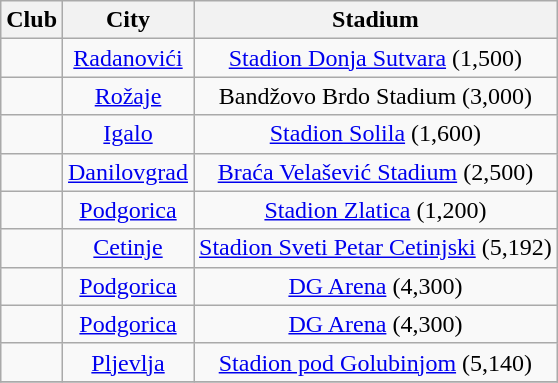<table class="wikitable sortable" style="text-align:center;">
<tr>
<th>Club<br></th>
<th>City</th>
<th>Stadium</th>
</tr>
<tr>
<td style="text-align:left;"></td>
<td><a href='#'>Radanovići</a></td>
<td><a href='#'>Stadion Donja Sutvara</a> (1,500)</td>
</tr>
<tr>
<td style="text-align:left;"></td>
<td><a href='#'>Rožaje</a></td>
<td>Bandžovo Brdo Stadium (3,000)</td>
</tr>
<tr>
<td style="text-align:left;"></td>
<td><a href='#'>Igalo</a></td>
<td><a href='#'>Stadion Solila</a> (1,600)</td>
</tr>
<tr>
<td style="text-align:left;"></td>
<td><a href='#'>Danilovgrad</a></td>
<td><a href='#'>Braća Velašević Stadium</a> (2,500)</td>
</tr>
<tr>
<td style="text-align:left;"></td>
<td><a href='#'>Podgorica</a></td>
<td><a href='#'>Stadion Zlatica</a> (1,200)</td>
</tr>
<tr>
<td style="text-align:left;"></td>
<td><a href='#'>Cetinje</a></td>
<td><a href='#'>Stadion Sveti Petar Cetinjski</a> (5,192)</td>
</tr>
<tr>
<td style="text-align:left;"></td>
<td><a href='#'>Podgorica</a></td>
<td><a href='#'>DG Arena</a> (4,300)</td>
</tr>
<tr>
<td style="text-align:left;"></td>
<td><a href='#'>Podgorica</a></td>
<td><a href='#'>DG Arena</a> (4,300)</td>
</tr>
<tr>
<td style="text-align:left;"></td>
<td><a href='#'>Pljevlja</a></td>
<td><a href='#'>Stadion pod Golubinjom</a> (5,140)</td>
</tr>
<tr>
</tr>
</table>
